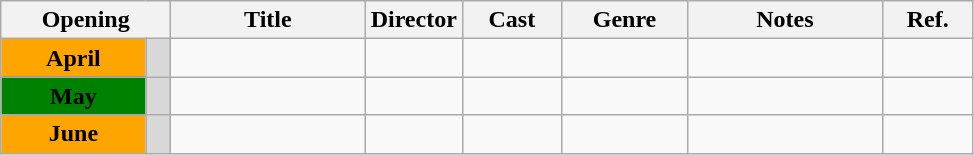<table class="wikitable">
<tr>
<th colspan="2">Opening</th>
<th style="width:20%;">Title</th>
<th style="width:10%;">Director</th>
<th>Cast</th>
<th style="width:13%">Genre</th>
<th style="width:20%">Notes</th>
<th>Ref.</th>
</tr>
<tr>
<td style="text-align:center; background:orange; textcolor:#000;"><strong>April</strong></td>
<td rowspan="1" style="text-align:center; background:#d8d8d8; textcolor:#000;"></td>
<td></td>
<td></td>
<td></td>
<td></td>
<td></td>
<td></td>
</tr>
<tr>
<td style="text-align:center; background:green; textcolor:#000;"><strong>May</strong></td>
<td style="text-align:center; background:#d8d8d8; textcolor:#000;"></td>
<td></td>
<td></td>
<td></td>
<td></td>
<td></td>
<td></td>
</tr>
<tr>
<td style="text-align:center; background:orange; textcolor:#000;"><strong>June</strong></td>
<td style="text-align:center; background:#d8d8d8; textcolor:#000;"></td>
<td></td>
<td></td>
<td></td>
<td></td>
<td></td>
<td></td>
</tr>
</table>
